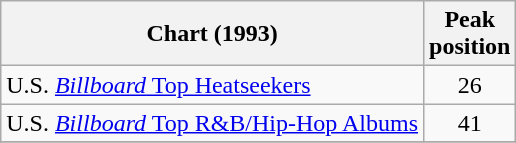<table class="wikitable sortable">
<tr>
<th align="left">Chart (1993)</th>
<th align="left">Peak<br>position</th>
</tr>
<tr>
<td align="left">U.S. <a href='#'><em>Billboard</em> Top Heatseekers</a></td>
<td align="center">26</td>
</tr>
<tr>
<td align="left">U.S. <a href='#'><em>Billboard</em> Top R&B/Hip-Hop Albums</a></td>
<td align="center">41</td>
</tr>
<tr>
</tr>
</table>
